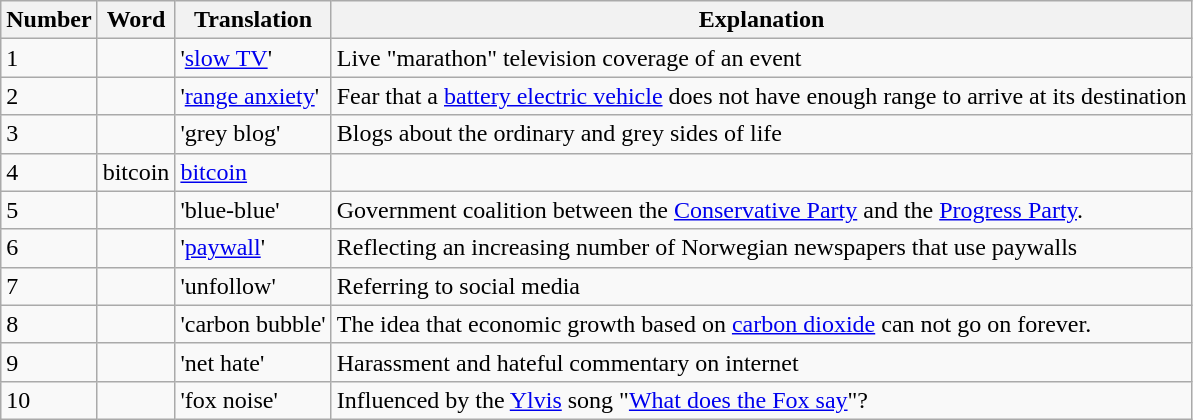<table class="wikitable">
<tr>
<th>Number</th>
<th>Word</th>
<th>Translation</th>
<th>Explanation</th>
</tr>
<tr>
<td>1</td>
<td></td>
<td>'<a href='#'>slow TV</a>'</td>
<td>Live "marathon" television coverage of an event</td>
</tr>
<tr>
<td>2</td>
<td></td>
<td>'<a href='#'>range anxiety</a>'</td>
<td>Fear that a <a href='#'>battery electric vehicle</a> does not have enough range to arrive at its destination</td>
</tr>
<tr>
<td>3</td>
<td></td>
<td>'grey blog'</td>
<td>Blogs about the ordinary and grey sides of life</td>
</tr>
<tr>
<td>4</td>
<td>bitcoin</td>
<td><a href='#'>bitcoin</a></td>
</tr>
<tr>
<td>5</td>
<td></td>
<td>'blue-blue'</td>
<td>Government coalition between the <a href='#'>Conservative Party</a> and the <a href='#'>Progress Party</a>.</td>
</tr>
<tr>
<td>6</td>
<td></td>
<td>'<a href='#'>paywall</a>'</td>
<td>Reflecting an increasing number of Norwegian newspapers that use paywalls</td>
</tr>
<tr>
<td>7</td>
<td></td>
<td>'unfollow'</td>
<td>Referring to social media</td>
</tr>
<tr>
<td>8</td>
<td></td>
<td>'carbon bubble'</td>
<td>The idea that economic growth based on <a href='#'>carbon dioxide</a> can not go on forever.</td>
</tr>
<tr>
<td>9</td>
<td></td>
<td>'net hate'</td>
<td>Harassment and hateful commentary on internet</td>
</tr>
<tr>
<td>10</td>
<td></td>
<td>'fox noise'</td>
<td>Influenced by the <a href='#'>Ylvis</a> song "<a href='#'>What does the Fox say</a>"?</td>
</tr>
</table>
